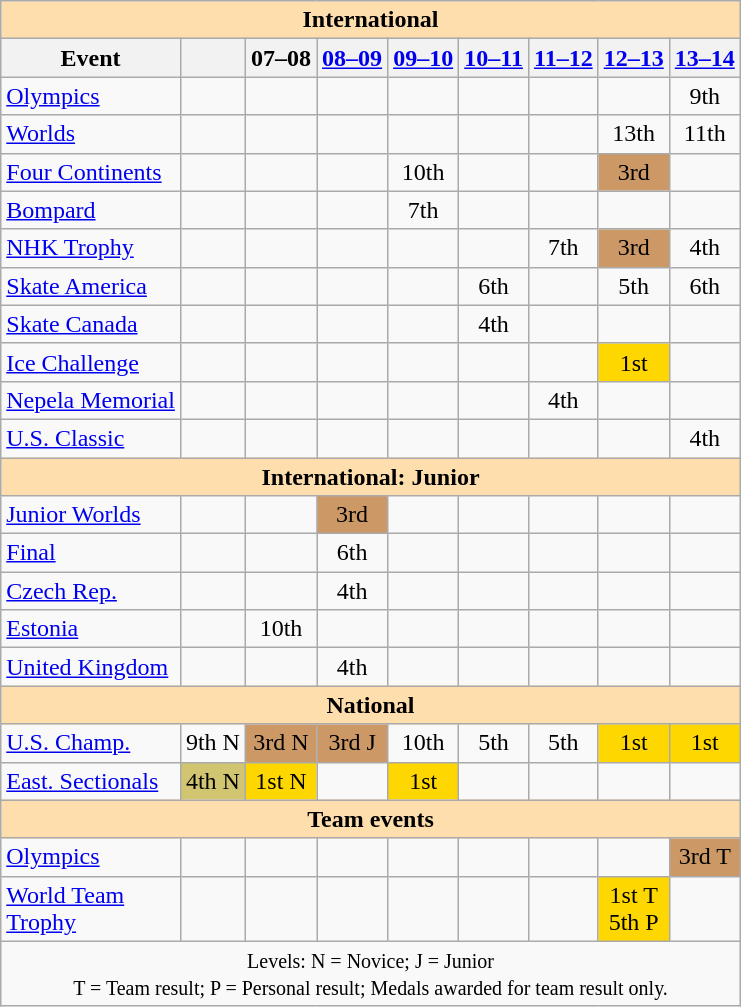<table class="wikitable" style="text-align:center">
<tr>
<th style="background-color: #ffdead; " colspan=9 align=center>International</th>
</tr>
<tr>
<th>Event</th>
<th></th>
<th>07–08</th>
<th><a href='#'>08–09</a></th>
<th><a href='#'>09–10</a></th>
<th><a href='#'>10–11</a></th>
<th><a href='#'>11–12</a></th>
<th><a href='#'>12–13</a></th>
<th><a href='#'>13–14</a></th>
</tr>
<tr>
<td align=left><a href='#'>Olympics</a></td>
<td></td>
<td></td>
<td></td>
<td></td>
<td></td>
<td></td>
<td></td>
<td>9th</td>
</tr>
<tr>
<td align=left><a href='#'>Worlds</a></td>
<td></td>
<td></td>
<td></td>
<td></td>
<td></td>
<td></td>
<td>13th</td>
<td>11th</td>
</tr>
<tr>
<td align=left><a href='#'>Four Continents</a></td>
<td></td>
<td></td>
<td></td>
<td>10th</td>
<td></td>
<td></td>
<td bgcolor=cc9966>3rd</td>
<td></td>
</tr>
<tr>
<td align=left> <a href='#'>Bompard</a></td>
<td></td>
<td></td>
<td></td>
<td>7th</td>
<td></td>
<td></td>
<td></td>
<td></td>
</tr>
<tr>
<td align=left> <a href='#'>NHK Trophy</a></td>
<td></td>
<td></td>
<td></td>
<td></td>
<td></td>
<td>7th</td>
<td bgcolor=cc9966>3rd</td>
<td>4th</td>
</tr>
<tr>
<td align=left> <a href='#'>Skate America</a></td>
<td></td>
<td></td>
<td></td>
<td></td>
<td>6th</td>
<td></td>
<td>5th</td>
<td>6th</td>
</tr>
<tr>
<td align=left> <a href='#'>Skate Canada</a></td>
<td></td>
<td></td>
<td></td>
<td></td>
<td>4th</td>
<td></td>
<td></td>
<td></td>
</tr>
<tr>
<td align=left><a href='#'>Ice Challenge</a></td>
<td></td>
<td></td>
<td></td>
<td></td>
<td></td>
<td></td>
<td bgcolor=gold>1st</td>
<td></td>
</tr>
<tr>
<td align=left><a href='#'>Nepela Memorial</a></td>
<td></td>
<td></td>
<td></td>
<td></td>
<td></td>
<td>4th</td>
<td></td>
<td></td>
</tr>
<tr>
<td align=left><a href='#'>U.S. Classic</a></td>
<td></td>
<td></td>
<td></td>
<td></td>
<td></td>
<td></td>
<td></td>
<td>4th</td>
</tr>
<tr>
<th style="background-color: #ffdead; " colspan=9 align=center>International: Junior</th>
</tr>
<tr>
<td align=left><a href='#'>Junior Worlds</a></td>
<td></td>
<td></td>
<td bgcolor=cc9966>3rd</td>
<td></td>
<td></td>
<td></td>
<td></td>
<td></td>
</tr>
<tr>
<td align=left> <a href='#'>Final</a></td>
<td></td>
<td></td>
<td>6th</td>
<td></td>
<td></td>
<td></td>
<td></td>
<td></td>
</tr>
<tr>
<td align=left> <a href='#'>Czech Rep.</a></td>
<td></td>
<td></td>
<td>4th</td>
<td></td>
<td></td>
<td></td>
<td></td>
<td></td>
</tr>
<tr>
<td align=left> <a href='#'>Estonia</a></td>
<td></td>
<td>10th</td>
<td></td>
<td></td>
<td></td>
<td></td>
<td></td>
<td></td>
</tr>
<tr>
<td align=left> <a href='#'>United Kingdom</a></td>
<td></td>
<td></td>
<td>4th</td>
<td></td>
<td></td>
<td></td>
<td></td>
<td></td>
</tr>
<tr>
<th style="background-color: #ffdead; " colspan=9 align=center>National</th>
</tr>
<tr>
<td align=left><a href='#'>U.S. Champ.</a></td>
<td>9th N</td>
<td bgcolor=cc9966>3rd N</td>
<td bgcolor=cc9966>3rd J</td>
<td>10th</td>
<td>5th</td>
<td>5th</td>
<td bgcolor=gold>1st</td>
<td bgcolor=gold>1st</td>
</tr>
<tr>
<td align=left><a href='#'>East. Sectionals</a></td>
<td bgcolor=d1c571>4th N</td>
<td bgcolor=gold>1st N</td>
<td></td>
<td bgcolor=gold>1st</td>
<td></td>
<td></td>
<td></td>
<td></td>
</tr>
<tr>
<th style="background-color: #ffdead; " colspan=9 align=center>Team events</th>
</tr>
<tr>
<td align=left><a href='#'>Olympics</a></td>
<td></td>
<td></td>
<td></td>
<td></td>
<td></td>
<td></td>
<td></td>
<td bgcolor=cc9966>3rd T</td>
</tr>
<tr>
<td align=left><a href='#'>World Team<br>Trophy</a></td>
<td></td>
<td></td>
<td></td>
<td></td>
<td></td>
<td></td>
<td bgcolor=gold>1st T <br>5th P</td>
<td></td>
</tr>
<tr>
<td colspan=9 align=center><small> Levels: N = Novice; J = Junior <br> T = Team result; P = Personal result; Medals awarded for team result only. </small></td>
</tr>
</table>
